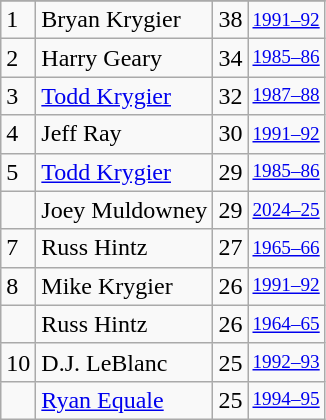<table class="wikitable">
<tr>
</tr>
<tr>
<td>1</td>
<td>Bryan Krygier</td>
<td>38</td>
<td style="font-size:80%;"><a href='#'>1991–92</a></td>
</tr>
<tr>
<td>2</td>
<td>Harry Geary</td>
<td>34</td>
<td style="font-size:80%;"><a href='#'>1985–86</a></td>
</tr>
<tr>
<td>3</td>
<td><a href='#'>Todd Krygier</a></td>
<td>32</td>
<td style="font-size:80%;"><a href='#'>1987–88</a></td>
</tr>
<tr>
<td>4</td>
<td>Jeff Ray</td>
<td>30</td>
<td style="font-size:80%;"><a href='#'>1991–92</a></td>
</tr>
<tr>
<td>5</td>
<td><a href='#'>Todd Krygier</a></td>
<td>29</td>
<td style="font-size:80%;"><a href='#'>1985–86</a></td>
</tr>
<tr>
<td></td>
<td>Joey Muldowney</td>
<td>29</td>
<td style="font-size:80%;"><a href='#'>2024–25</a></td>
</tr>
<tr>
<td>7</td>
<td>Russ Hintz</td>
<td>27</td>
<td style="font-size:80%;"><a href='#'>1965–66</a></td>
</tr>
<tr>
<td>8</td>
<td>Mike Krygier</td>
<td>26</td>
<td style="font-size:80%;"><a href='#'>1991–92</a></td>
</tr>
<tr>
<td></td>
<td>Russ Hintz</td>
<td>26</td>
<td style="font-size:80%;"><a href='#'>1964–65</a></td>
</tr>
<tr>
<td>10</td>
<td>D.J. LeBlanc</td>
<td>25</td>
<td style="font-size:80%;"><a href='#'>1992–93</a></td>
</tr>
<tr>
<td></td>
<td><a href='#'>Ryan Equale</a></td>
<td>25</td>
<td style="font-size:80%;"><a href='#'>1994–95</a></td>
</tr>
</table>
